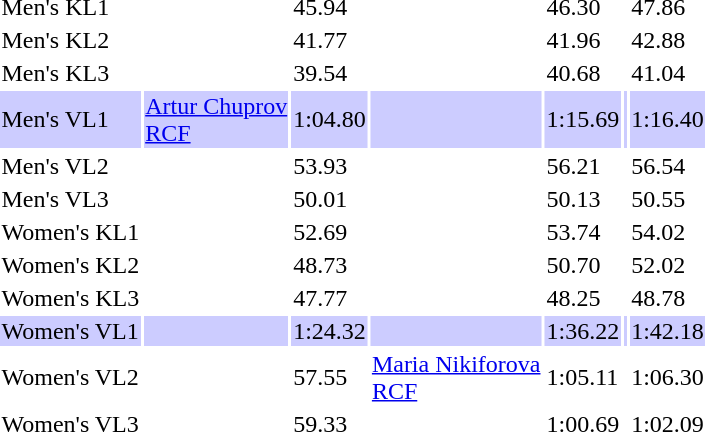<table>
<tr>
<td>Men's KL1<br></td>
<td></td>
<td>45.94</td>
<td></td>
<td>46.30</td>
<td></td>
<td>47.86</td>
</tr>
<tr>
<td>Men's KL2<br></td>
<td></td>
<td>41.77</td>
<td></td>
<td>41.96</td>
<td></td>
<td>42.88</td>
</tr>
<tr>
<td>Men's KL3<br></td>
<td></td>
<td>39.54</td>
<td></td>
<td>40.68</td>
<td></td>
<td>41.04</td>
</tr>
<tr bgcolor=ccccff>
<td>Men's VL1<br></td>
<td><a href='#'>Artur Chuprov</a><br> <a href='#'>RCF</a></td>
<td>1:04.80</td>
<td></td>
<td>1:15.69</td>
<td></td>
<td>1:16.40</td>
</tr>
<tr>
<td>Men's VL2<br></td>
<td></td>
<td>53.93</td>
<td></td>
<td>56.21</td>
<td></td>
<td>56.54</td>
</tr>
<tr>
<td>Men's VL3<br></td>
<td></td>
<td>50.01</td>
<td></td>
<td>50.13</td>
<td></td>
<td>50.55</td>
</tr>
<tr>
<td>Women's KL1<br></td>
<td></td>
<td>52.69</td>
<td></td>
<td>53.74</td>
<td></td>
<td>54.02</td>
</tr>
<tr>
<td>Women's KL2<br></td>
<td></td>
<td>48.73</td>
<td></td>
<td>50.70</td>
<td></td>
<td>52.02</td>
</tr>
<tr>
<td>Women's KL3<br></td>
<td></td>
<td>47.77</td>
<td></td>
<td>48.25</td>
<td></td>
<td>48.78</td>
</tr>
<tr bgcolor=ccccff>
<td>Women's VL1<br></td>
<td></td>
<td>1:24.32</td>
<td></td>
<td>1:36.22</td>
<td></td>
<td>1:42.18</td>
</tr>
<tr>
<td>Women's VL2<br></td>
<td></td>
<td>57.55</td>
<td><a href='#'>Maria Nikiforova</a><br> <a href='#'>RCF</a></td>
<td>1:05.11</td>
<td></td>
<td>1:06.30</td>
</tr>
<tr>
<td>Women's VL3<br></td>
<td></td>
<td>59.33</td>
<td></td>
<td>1:00.69</td>
<td></td>
<td>1:02.09</td>
</tr>
</table>
